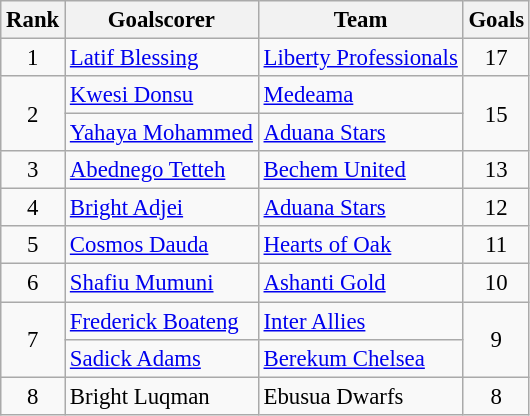<table class="wikitable" style="font-size: 95%;">
<tr>
<th>Rank</th>
<th>Goalscorer</th>
<th>Team</th>
<th>Goals</th>
</tr>
<tr>
<td align="center">1</td>
<td> <a href='#'>Latif Blessing</a></td>
<td><a href='#'>Liberty Professionals</a></td>
<td align="center">17</td>
</tr>
<tr>
<td rowspan="2" align="center">2</td>
<td> <a href='#'>Kwesi Donsu</a></td>
<td><a href='#'>Medeama</a></td>
<td rowspan="2" align="center">15</td>
</tr>
<tr>
<td> <a href='#'>Yahaya Mohammed</a></td>
<td><a href='#'>Aduana Stars</a></td>
</tr>
<tr>
<td align="center" align="center">3</td>
<td> <a href='#'>Abednego Tetteh</a></td>
<td><a href='#'>Bechem United</a></td>
<td align="center">13</td>
</tr>
<tr>
<td align="center">4</td>
<td> <a href='#'>Bright Adjei</a></td>
<td><a href='#'>Aduana Stars</a></td>
<td align="center">12</td>
</tr>
<tr>
<td align="center">5</td>
<td> <a href='#'>Cosmos Dauda</a></td>
<td><a href='#'>Hearts of Oak</a></td>
<td align="center">11</td>
</tr>
<tr>
<td align="center"align="center">6</td>
<td> <a href='#'>Shafiu Mumuni</a></td>
<td><a href='#'>Ashanti Gold</a></td>
<td align="center">10</td>
</tr>
<tr>
<td rowspan="2" align="center">7</td>
<td> <a href='#'>Frederick Boateng</a></td>
<td><a href='#'>Inter Allies</a></td>
<td rowspan="2" align="center">9</td>
</tr>
<tr>
<td> <a href='#'>Sadick Adams</a></td>
<td><a href='#'>Berekum Chelsea</a></td>
</tr>
<tr>
<td align="center">8</td>
<td> Bright Luqman</td>
<td>Ebusua Dwarfs</td>
<td align="center">8</td>
</tr>
</table>
